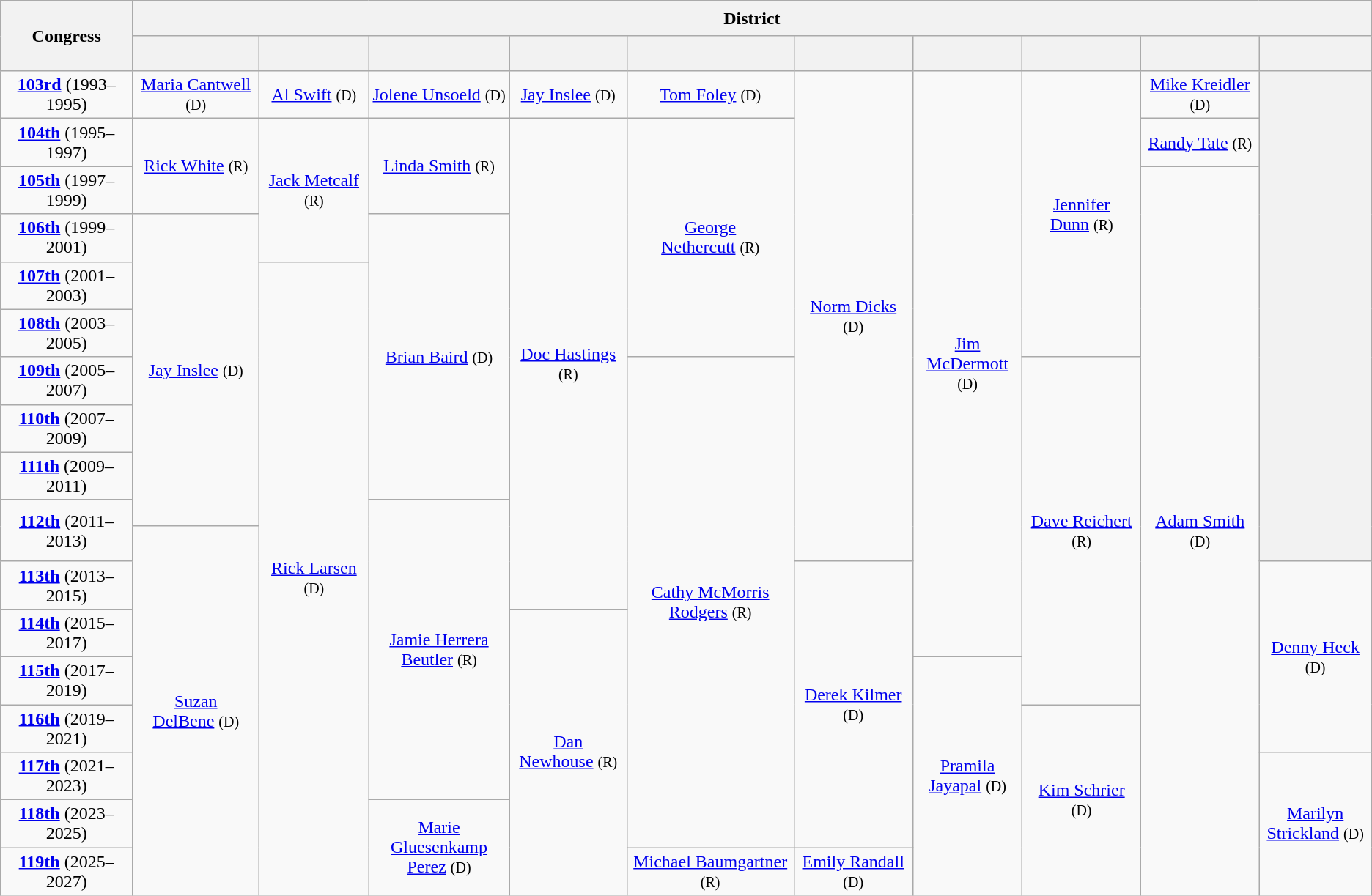<table class=wikitable style="text-align:center">
<tr style="height:2em">
<th rowspan="2">Congress</th>
<th colspan=10>District</th>
</tr>
<tr style="height:2em">
<th></th>
<th></th>
<th></th>
<th></th>
<th></th>
<th></th>
<th></th>
<th></th>
<th></th>
<th></th>
</tr>
<tr style="height:2.5em">
<td><strong><a href='#'>103rd</a></strong> (1993–1995)</td>
<td><a href='#'>Maria Cantwell</a> <small>(D)</small></td>
<td><a href='#'>Al Swift</a> <small>(D)</small></td>
<td><a href='#'>Jolene Unsoeld</a> <small>(D)</small></td>
<td><a href='#'>Jay Inslee</a> <small>(D)</small></td>
<td><a href='#'>Tom Foley</a> <small>(D)</small></td>
<td rowspan="11" ><a href='#'>Norm Dicks</a> <small>(D)</small></td>
<td rowspan="13" ><a href='#'>Jim<br>McDermott</a> <small>(D)</small></td>
<td rowspan=6 ><a href='#'>Jennifer<br>Dunn</a> <small>(R)</small></td>
<td><a href='#'>Mike Kreidler</a> <small>(D)</small></td>
<th rowspan="11"></th>
</tr>
<tr style="height:2.5em">
<td><strong><a href='#'>104th</a></strong> (1995–1997)</td>
<td rowspan=2 ><a href='#'>Rick White</a> <small>(R)</small></td>
<td rowspan=3 ><a href='#'>Jack Metcalf</a> <small>(R)</small></td>
<td rowspan=2 ><a href='#'>Linda Smith</a> <small>(R)</small></td>
<td rowspan=11 ><a href='#'>Doc Hastings</a> <small>(R)</small></td>
<td rowspan=5 ><a href='#'>George<br>Nethercutt</a> <small>(R)</small></td>
<td><a href='#'>Randy Tate</a> <small>(R)</small></td>
</tr>
<tr style="height:2.5em">
<td><strong><a href='#'>105th</a></strong> (1997–1999)</td>
<td rowspan=16 ><a href='#'>Adam Smith</a> <small>(D)</small></td>
</tr>
<tr style="height:2.5em">
<td><strong><a href='#'>106th</a></strong> (1999–2001)</td>
<td rowspan=7 ><a href='#'>Jay Inslee</a> <small>(D)</small></td>
<td rowspan=6 ><a href='#'>Brian Baird</a> <small>(D)</small></td>
</tr>
<tr style="height:2.5em">
<td><strong><a href='#'>107th</a></strong> (2001–2003)</td>
<td rowspan=14 ><a href='#'>Rick Larsen</a> <small>(D)</small></td>
</tr>
<tr style="height:2.5em">
<td><strong><a href='#'>108th</a></strong> (2003–2005)</td>
</tr>
<tr style="height:2.5em">
<td><strong><a href='#'>109th</a></strong> (2005–2007)</td>
<td rowspan=11 ><a href='#'>Cathy McMorris<br>Rodgers</a> <small>(R)</small></td>
<td rowspan=8 ><a href='#'>Dave Reichert</a> <small>(R)</small></td>
</tr>
<tr style="height:2.5em">
<td><strong><a href='#'>110th</a></strong> (2007–2009)</td>
</tr>
<tr style="height:2.5em">
<td><strong><a href='#'>111th</a></strong> (2009–2011)</td>
</tr>
<tr style="height:1.5em">
<td rowspan=2><strong><a href='#'>112th</a></strong> (2011–2013)</td>
<td rowspan=7 ><a href='#'>Jamie Herrera<br>Beutler</a> <small>(R)</small></td>
</tr>
<tr style="height:2em">
<td rowspan=8 ><a href='#'>Suzan<br>DelBene</a> <small>(D)</small></td>
</tr>
<tr style="height:2.5em">
<td><strong><a href='#'>113th</a></strong> (2013–2015)</td>
<td rowspan=6 ><a href='#'>Derek Kilmer</a> <small>(D)</small></td>
<td rowspan=4 ><a href='#'>Denny Heck</a> <small>(D)</small></td>
</tr>
<tr style="height:2.5em">
<td><strong><a href='#'>114th</a></strong> (2015–2017)</td>
<td rowspan=6 ><a href='#'>Dan<br>Newhouse</a> <small>(R)</small></td>
</tr>
<tr style="height:2.5em">
<td><strong><a href='#'>115th</a></strong> (2017–2019)</td>
<td rowspan=5 ><a href='#'>Pramila<br>Jayapal</a> <small>(D)</small></td>
</tr>
<tr style="height:2.5em">
<td><strong><a href='#'>116th</a></strong> (2019–2021)</td>
<td rowspan=4 ><a href='#'>Kim Schrier</a> <small>(D)</small></td>
</tr>
<tr style="height:2.5em">
<td><strong><a href='#'>117th</a></strong> (2021–2023)</td>
<td rowspan="3" ><a href='#'>Marilyn<br>Strickland</a> <small>(D)</small></td>
</tr>
<tr style="height:2.5em">
<td><strong><a href='#'>118th</a></strong> (2023–2025)</td>
<td rowspan="2" ><a href='#'>Marie Gluesenkamp<br>Perez</a> <small>(D)</small></td>
</tr>
<tr style="height:2.5em">
<td><strong><a href='#'>119th</a></strong> (2025–2027)</td>
<td rowspan="1" ><a href='#'>Michael Baumgartner</a> <small>(R)</small></td>
<td rowspan="1" ><a href='#'>Emily Randall</a> <small>(D)</small></td>
</tr>
</table>
